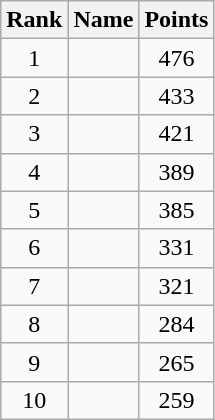<table class="wikitable">
<tr>
<th>Rank</th>
<th>Name</th>
<th>Points</th>
</tr>
<tr>
<td align=center>1</td>
<td></td>
<td align=center>476</td>
</tr>
<tr>
<td align=center>2</td>
<td></td>
<td align=center>433</td>
</tr>
<tr>
<td align=center>3</td>
<td></td>
<td align=center>421</td>
</tr>
<tr>
<td align=center>4</td>
<td></td>
<td align=center>389</td>
</tr>
<tr>
<td align=center>5</td>
<td></td>
<td align=center>385</td>
</tr>
<tr>
<td align=center>6</td>
<td></td>
<td align=center>331</td>
</tr>
<tr>
<td align=center>7</td>
<td></td>
<td align=center>321</td>
</tr>
<tr>
<td align=center>8</td>
<td></td>
<td align=center>284</td>
</tr>
<tr>
<td align=center>9</td>
<td></td>
<td align=center>265</td>
</tr>
<tr>
<td align=center>10</td>
<td></td>
<td align=center>259</td>
</tr>
</table>
